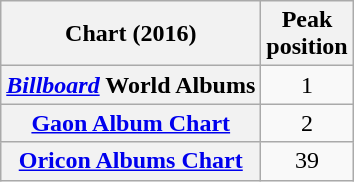<table class="wikitable plainrowheaders sortable" style="text-align:center;" border="1">
<tr>
<th scope="col">Chart (2016)</th>
<th scope="col">Peak<br>position</th>
</tr>
<tr>
<th scope="row"><em><a href='#'>Billboard</a></em> World Albums</th>
<td>1</td>
</tr>
<tr>
<th scope="row"><a href='#'>Gaon Album Chart</a></th>
<td>2</td>
</tr>
<tr>
<th scope="row"><a href='#'>Oricon Albums Chart</a></th>
<td>39</td>
</tr>
</table>
